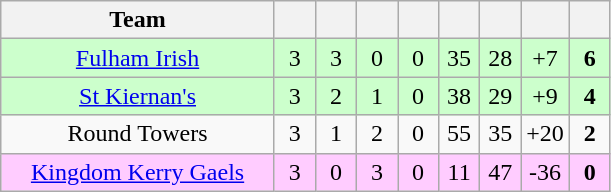<table class="wikitable" style="text-align:center">
<tr>
<th style="width:175px;">Team</th>
<th width="20"></th>
<th width="20"></th>
<th width="20"></th>
<th width="20"></th>
<th width="20"></th>
<th width="20"></th>
<th width="20"></th>
<th width="20"></th>
</tr>
<tr style="background:#cfc;">
<td><a href='#'>Fulham Irish</a></td>
<td>3</td>
<td>3</td>
<td>0</td>
<td>0</td>
<td>35</td>
<td>28</td>
<td>+7</td>
<td><strong>6</strong></td>
</tr>
<tr style="background:#cfc;">
<td><a href='#'>St Kiernan's</a></td>
<td>3</td>
<td>2</td>
<td>1</td>
<td>0</td>
<td>38</td>
<td>29</td>
<td>+9</td>
<td><strong>4</strong></td>
</tr>
<tr>
<td>Round Towers</td>
<td>3</td>
<td>1</td>
<td>2</td>
<td>0</td>
<td>55</td>
<td>35</td>
<td>+20</td>
<td><strong>2</strong></td>
</tr>
<tr style="background:#fcf;">
<td><a href='#'>Kingdom Kerry Gaels</a></td>
<td>3</td>
<td>0</td>
<td>3</td>
<td>0</td>
<td>11</td>
<td>47</td>
<td>-36</td>
<td><strong>0</strong></td>
</tr>
</table>
